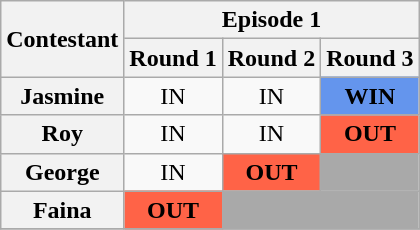<table class="wikitable" style="text-align:center;font-size:100%">
<tr>
<th rowspan=2>Contestant</th>
<th colspan=3>Episode 1</th>
</tr>
<tr>
<th>Round 1</th>
<th>Round 2</th>
<th>Round 3</th>
</tr>
<tr>
<th>Jasmine</th>
<td>IN</td>
<td>IN</td>
<td style="background:cornflowerblue;"><strong>WIN</strong></td>
</tr>
<tr>
<th>Roy</th>
<td>IN</td>
<td>IN</td>
<td style="background:tomato;"><strong>OUT</strong></td>
</tr>
<tr>
<th>George</th>
<td>IN</td>
<td style="background:tomato;"><strong>OUT</strong></td>
<td colspan="3" style="background:darkgrey;"></td>
</tr>
<tr>
<th>Faina</th>
<td style="background:tomato;"><strong>OUT</strong></td>
<td colspan="3" style="background:darkgrey;"></td>
</tr>
<tr>
</tr>
</table>
